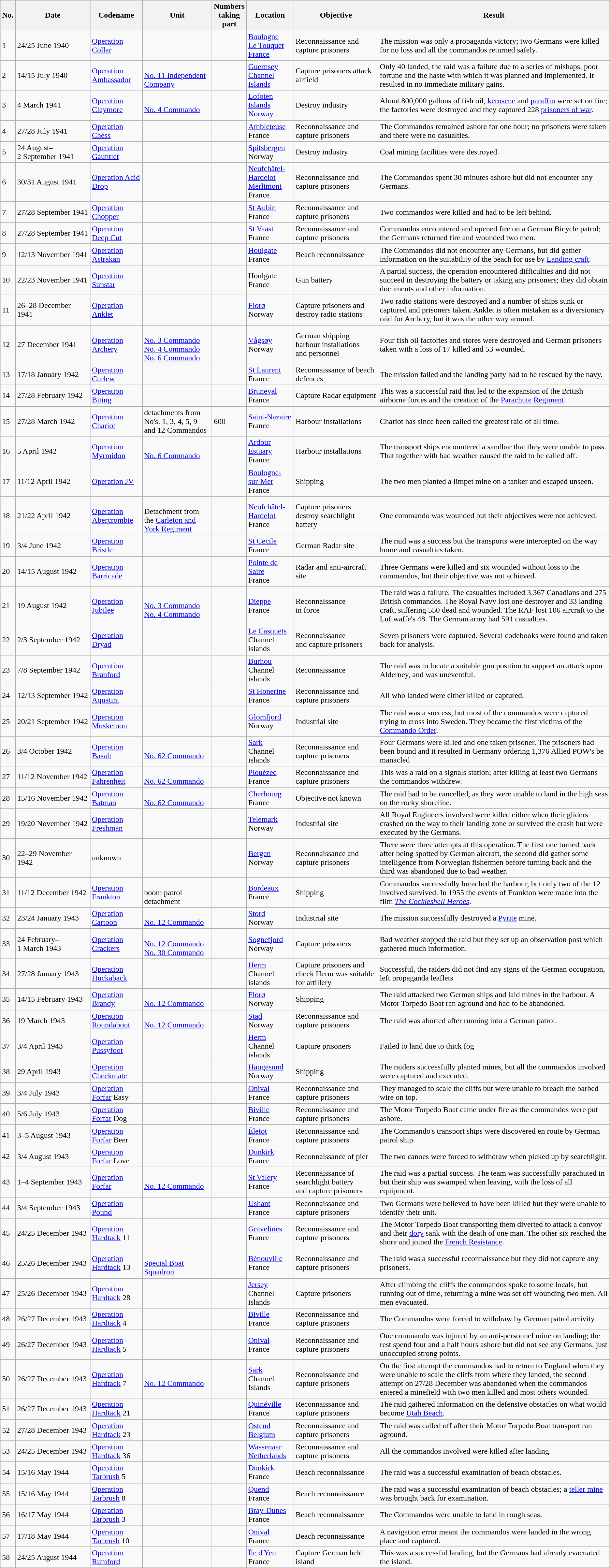<table class="wikitable sortable">
<tr>
<th>No.</th>
<th ! class="unsortable">Date</th>
<th ! class="unsortable">Codename</th>
<th>Unit</th>
<th>Numbers<br> taking<br> part</th>
<th ! class="unsortable">Location</th>
<th ! class="unsortable">Objective</th>
<th ! class="unsortable">Result</th>
</tr>
<tr>
<td>1</td>
<td>24/25 June 1940</td>
<td><a href='#'>Operation Collar</a></td>
<td></td>
<td></td>
<td><a href='#'>Boulogne</a><br><a href='#'>Le Touquet</a><br><a href='#'>France</a></td>
<td>Reconnaissance and<br> capture prisoners</td>
<td>The mission was only a propaganda victory; two Germans were killed for no loss and all the commandos returned safely.</td>
</tr>
<tr>
<td>2</td>
<td>14/15 July 1940</td>
<td><a href='#'>Operation Ambassador</a></td>
<td><br><a href='#'>No. 11 Independent Company</a></td>
<td></td>
<td><a href='#'>Guernsey</a><br><a href='#'>Channel Islands</a></td>
<td>Capture prisoners attack airfield</td>
<td>Only 40 landed, the raid was a failure due to a series of mishaps, poor fortune and the haste with which it was planned and implemented. It resulted in no immediate military gains.</td>
</tr>
<tr>
<td>3</td>
<td>4 March 1941</td>
<td><a href='#'>Operation Claymore</a></td>
<td><br><a href='#'>No. 4 Commando</a></td>
<td></td>
<td><a href='#'>Lofoten Islands</a><br><a href='#'>Norway</a></td>
<td>Destroy industry</td>
<td>About 800,000 gallons of fish oil, <a href='#'>kerosene</a> and <a href='#'>paraffin</a> were set on fire; the factories were destroyed and they captured 228 <a href='#'>prisoners of war</a>.</td>
</tr>
<tr>
<td>4</td>
<td>27/28 July 1941</td>
<td><a href='#'>Operation Chess</a></td>
<td></td>
<td></td>
<td><a href='#'>Ambleteuse</a><br>France</td>
<td>Reconnaissance and<br> capture prisoners</td>
<td>The Commandos remained ashore for one hour; no prisoners were taken and there were no casualties.</td>
</tr>
<tr>
<td>5</td>
<td>24 August–<br>2 September 1941</td>
<td><a href='#'>Operation Gauntlet</a></td>
<td></td>
<td></td>
<td><a href='#'>Spitsbergen</a><br>Norway</td>
<td>Destroy industry</td>
<td>Coal mining facilities were destroyed.</td>
</tr>
<tr>
<td>6</td>
<td>30/31 August 1941</td>
<td><a href='#'>Operation Acid Drop</a></td>
<td></td>
<td></td>
<td><a href='#'>Neufchâtel-Hardelot</a><br><a href='#'>Merlimont</a><br>France</td>
<td>Reconnaissance and <br>capture prisoners</td>
<td>The Commandos spent 30 minutes ashore but did not encounter any Germans.</td>
</tr>
<tr>
<td>7</td>
<td>27/28 September 1941</td>
<td><a href='#'>Operation Chopper</a></td>
<td></td>
<td></td>
<td><a href='#'>St Aubin</a><br>France</td>
<td>Reconnaissance and<br>capture prisoners</td>
<td>Two commandos were killed and had to be left behind.</td>
</tr>
<tr>
<td>8</td>
<td>27/28 September 1941</td>
<td><a href='#'>Operation Deep Cut</a></td>
<td></td>
<td></td>
<td><a href='#'>St Vaast</a><br>France</td>
<td>Reconnaissance and<br> capture prisoners</td>
<td>Commandos encountered and opened fire on a German Bicycle patrol; the Germans returned fire and wounded two men.</td>
</tr>
<tr>
<td>9</td>
<td>12/13 November 1941</td>
<td><a href='#'>Operation Astrakan</a></td>
<td></td>
<td></td>
<td><a href='#'>Houlgate</a><br>France</td>
<td>Beach reconnaissance</td>
<td>The Commandos did not encounter any Germans, but did gather information on the suitability of the beach for use by <a href='#'>Landing craft</a>.</td>
</tr>
<tr>
<td>10</td>
<td>22/23 November 1941</td>
<td><a href='#'>Operation Sunstar</a></td>
<td></td>
<td></td>
<td>Houlgate<br>France</td>
<td>Gun battery</td>
<td>A partial success, the operation encountered difficulties and did not succeed in destroying the battery or taking any prisoners; they did obtain documents and other information.</td>
</tr>
<tr>
<td>11</td>
<td>26–28 December 1941</td>
<td><a href='#'>Operation Anklet</a></td>
<td></td>
<td></td>
<td><a href='#'>Florø</a><br>Norway</td>
<td>Capture prisoners and destroy radio stations</td>
<td>Two radio stations were destroyed and a number of ships sunk or captured and prisoners taken.  Anklet is often mistaken as a diversionary raid for Archery, but it was the other way around.</td>
</tr>
<tr>
<td>12</td>
<td>27 December 1941</td>
<td><a href='#'>Operation Archery</a></td>
<td><br><a href='#'>No. 3 Commando</a><br><a href='#'>No. 4 Commando</a><br><a href='#'>No. 6 Commando</a></td>
<td></td>
<td><a href='#'>Vågsøy</a><br>Norway</td>
<td>German shipping<br>harbour installations<br>and personnel</td>
<td>Four fish oil factories and stores were destroyed and German prisoners taken with a loss of 17 killed and 53 wounded.</td>
</tr>
<tr>
<td>13</td>
<td>17/18 January 1942</td>
<td><a href='#'>Operation Curlew</a></td>
<td><br></td>
<td></td>
<td><a href='#'>St Laurent</a><br>France</td>
<td>Reconnaissance of beach defences</td>
<td>The mission failed and the landing party had to be rescued by the navy.</td>
</tr>
<tr>
<td>14</td>
<td>27/28 February 1942</td>
<td><a href='#'>Operation Biting</a></td>
<td></td>
<td></td>
<td><a href='#'>Bruneval</a><br>France</td>
<td>Capture Radar equipment</td>
<td>This was a successful raid that led to the expansion of the British airborne forces and the creation of the <a href='#'>Parachute Regiment</a>.</td>
</tr>
<tr>
<td>15</td>
<td>27/28 March 1942</td>
<td><a href='#'>Operation Chariot</a></td>
<td> detachments from<br>No's. 1, 3, 4, 5, 9 and 12 Commandos</td>
<td>600</td>
<td><a href='#'>Saint-Nazaire</a><br>France</td>
<td>Harbour installations</td>
<td>Chariot has since been called the greatest raid of all time.<br></td>
</tr>
<tr>
<td>16</td>
<td>5 April 1942</td>
<td><a href='#'>Operation Myrmidon</a></td>
<td><br><a href='#'>No. 6 Commando</a></td>
<td></td>
<td><a href='#'>Ardour Estuary</a><br>France</td>
<td>Harbour installations</td>
<td>The transport ships encountered a sandbar that they were unable to pass. That together with bad weather caused the raid to be called off.</td>
</tr>
<tr>
<td>17</td>
<td>11/12 April 1942</td>
<td><a href='#'>Operation JV</a></td>
<td></td>
<td></td>
<td><a href='#'>Boulogne-sur-Mer</a><br> France</td>
<td>Shipping</td>
<td>The two men planted a limpet mine on a tanker and escaped unseen.</td>
</tr>
<tr>
<td>18</td>
<td>21/22 April 1942</td>
<td><a href='#'>Operation Abercrombie</a></td>
<td><br>Detachment from the <a href='#'>Carleton and York Regiment</a></td>
<td></td>
<td><a href='#'>Neufchâtel-Hardelot</a><br> France</td>
<td>Capture prisoners<br>destroy searchlight battery</td>
<td>One commando was wounded but their objectives were not achieved.</td>
</tr>
<tr>
<td>19</td>
<td>3/4 June 1942</td>
<td><a href='#'>Operation Bristle</a></td>
<td></td>
<td></td>
<td><a href='#'>St Cecile</a><br> France</td>
<td>German Radar site</td>
<td>The raid was a success but the transports were intercepted on the way home and casualties taken.</td>
</tr>
<tr>
<td>20</td>
<td>14/15 August 1942</td>
<td><a href='#'>Operation Barricade</a></td>
<td><br></td>
<td></td>
<td><a href='#'>Pointe de Saire</a><br> France</td>
<td>Radar and anti-aircraft site</td>
<td>Three Germans were killed and six wounded without loss to the commandos, but their objective was not achieved.</td>
</tr>
<tr>
<td>21</td>
<td>19 August 1942</td>
<td><a href='#'>Operation Jubilee</a></td>
<td><br><a href='#'>No. 3 Commando</a><br><a href='#'>No. 4 Commando</a></td>
<td></td>
<td><a href='#'>Dieppe</a><br>France</td>
<td>Reconnaissance<br>in force</td>
<td>The raid was a failure. The casualties included 3,367 Canadians and 275 British commandos. The Royal Navy lost one destroyer and 33 landing craft, suffering 550 dead and wounded. The RAF lost 106 aircraft to the Luftwaffe's 48. The German army had 591 casualties.</td>
</tr>
<tr>
<td>22</td>
<td>2/3 September 1942</td>
<td><a href='#'>Operation Dryad</a></td>
<td></td>
<td></td>
<td><a href='#'>Le Casquets</a><br> Channel islands</td>
<td>Reconnaissance<br>and capture prisoners</td>
<td>Seven prisoners were captured. Several codebooks were found and taken back for analysis.</td>
</tr>
<tr>
<td>23</td>
<td>7/8 September 1942</td>
<td><a href='#'>Operation Branford</a></td>
<td></td>
<td></td>
<td><a href='#'>Burhou</a><br> Channel islands</td>
<td>Reconnaissance</td>
<td>The raid was to locate a suitable gun position to support an attack upon Alderney, and was uneventful.</td>
</tr>
<tr>
<td>24</td>
<td>12/13 September 1942</td>
<td><a href='#'>Operation Aquatint</a></td>
<td></td>
<td></td>
<td><a href='#'>St Honerine</a><br> France</td>
<td>Reconnaissance and <br>capture prisoners</td>
<td>All who landed were either killed or captured.</td>
</tr>
<tr>
<td>25</td>
<td>20/21 September 1942</td>
<td><a href='#'>Operation Musketoon</a></td>
<td></td>
<td></td>
<td><a href='#'>Glomfjord</a><br> Norway</td>
<td>Industrial site</td>
<td>The raid was a success, but most of the commandos were captured trying to cross into Sweden. They became the first victims of the <a href='#'>Commando Order</a>.</td>
</tr>
<tr>
<td>26</td>
<td>3/4 October 1942</td>
<td><a href='#'>Operation Basalt</a></td>
<td><br><a href='#'>No. 62 Commando</a></td>
<td></td>
<td><a href='#'>Sark</a><br> Channel islands</td>
<td>Reconnaissance and <br>capture prisoners</td>
<td>Four Germans were killed and one taken prisoner. The prisoners had been bound and it resulted in Germany ordering 1,376 Allied POW's be manacled</td>
</tr>
<tr>
<td>27</td>
<td>11/12 November 1942</td>
<td><a href='#'>Operation Fahrenheit</a></td>
<td><br><a href='#'>No. 62 Commando</a></td>
<td></td>
<td><a href='#'>Plouézec</a><br> France</td>
<td>Reconnaissance and <br>capture prisoners</td>
<td>This was a raid on a signals station; after killing at least two Germans the commandos withdrew.</td>
</tr>
<tr>
<td>28</td>
<td>15/16 November 1942</td>
<td><a href='#'>Operation Batman</a></td>
<td><br><a href='#'>No. 62 Commando</a></td>
<td></td>
<td><a href='#'>Cherbourg</a><br> France</td>
<td>Objective not known</td>
<td>The raid had to be cancelled, as they were unable to land in the high seas on the rocky shoreline.</td>
</tr>
<tr>
<td>29</td>
<td>19/20 November 1942</td>
<td><a href='#'>Operation Freshman</a></td>
<td></td>
<td></td>
<td><a href='#'>Telemark</a><br> Norway</td>
<td>Industrial site</td>
<td>All Royal Engineers involved were killed either when their gliders crashed on the way to their landing zone or survived the crash but were executed by the Germans.</td>
</tr>
<tr>
<td>30</td>
<td>22–29 November 1942</td>
<td>unknown</td>
<td></td>
<td></td>
<td><a href='#'>Bergen</a><br> Norway</td>
<td>Reconnaissance and <br>capture prisoners</td>
<td>There were three attempts at this operation. The first one turned back after being spotted by German aircraft, the second did gather some intelligence from Norwegian fishermen before turning back and the third was abandoned due to bad weather.</td>
</tr>
<tr>
<td>31</td>
<td>11/12 December 1942</td>
<td><a href='#'>Operation Frankton</a></td>
<td><br>boom patrol detachment</td>
<td></td>
<td><a href='#'>Bordeaux</a><br> France</td>
<td>Shipping</td>
<td>Commandos successfully breached the harbour, but only two of the 12 involved survived. In 1955 the events of Frankton were made into the film  <em><a href='#'>The Cockleshell Heroes</a></em>.</td>
</tr>
<tr>
<td>32</td>
<td>23/24 January 1943</td>
<td><a href='#'>Operation Cartoon</a></td>
<td><br><a href='#'>No. 12 Commando</a></td>
<td></td>
<td><a href='#'>Stord</a><br> Norway</td>
<td>Industrial site</td>
<td>The mission successfully destroyed a <a href='#'>Pyrite</a> mine.</td>
</tr>
<tr>
<td>33</td>
<td>24 February–<br>1 March 1943</td>
<td><a href='#'>Operation Crackers</a></td>
<td><br><a href='#'>No. 12 Commando</a><br><a href='#'>No. 30 Commando</a></td>
<td></td>
<td><a href='#'>Sognefjord</a><br> Norway</td>
<td>Capture prisoners</td>
<td>Bad weather stopped the raid but they set up an observation post which gathered much information.</td>
</tr>
<tr>
<td>34</td>
<td>27/28 January 1943</td>
<td><a href='#'>Operation Huckaback</a></td>
<td></td>
<td></td>
<td><a href='#'>Herm</a><br> Channel islands</td>
<td>Capture prisoners and check Herm was suitable for artillery</td>
<td>Successful, the raiders did not find any signs of the German occupation, left propaganda leaflets</td>
</tr>
<tr>
<td>35</td>
<td>14/15 February 1943</td>
<td><a href='#'>Operation Brandy</a></td>
<td><br><a href='#'>No. 12 Commando</a></td>
<td></td>
<td><a href='#'>Florø</a><br> Norway</td>
<td>Shipping</td>
<td>The raid attacked two German ships and laid mines in the harbour. A Motor Torpedo Boat ran aground and had to be abandoned.</td>
</tr>
<tr>
<td>36</td>
<td>19 March 1943</td>
<td><a href='#'>Operation Roundabout</a></td>
<td><br><a href='#'>No. 12 Commando</a></td>
<td></td>
<td><a href='#'>Stad</a><br> Norway</td>
<td>Reconnaissance and<br> capture prisoners</td>
<td>The raid was aborted after running into a German patrol.</td>
</tr>
<tr>
<td>37</td>
<td>3/4 April 1943</td>
<td><a href='#'>Operation Pussyfoot</a></td>
<td></td>
<td></td>
<td><a href='#'>Herm</a><br> Channel islands</td>
<td>Capture prisoners</td>
<td>Failed to land due to thick fog</td>
</tr>
<tr>
<td>38</td>
<td>29 April 1943</td>
<td><a href='#'>Operation Checkmate</a></td>
<td></td>
<td></td>
<td><a href='#'>Haugesund</a><br> Norway</td>
<td>Shipping</td>
<td>The raiders successfully planted mines, but all the commandos involved were captured and executed.</td>
</tr>
<tr>
<td>39</td>
<td>3/4 July 1943</td>
<td><a href='#'>Operation Forfar</a> Easy</td>
<td></td>
<td></td>
<td><a href='#'>Onival</a><br> France</td>
<td>Reconnaissance and<br> capture prisoners</td>
<td>They managed to scale the cliffs but were unable to breach the barbed wire on top.</td>
</tr>
<tr>
<td>40</td>
<td>5/6 July 1943</td>
<td><a href='#'>Operation Forfar</a> Dog</td>
<td></td>
<td></td>
<td><a href='#'>Biville</a><br> France</td>
<td>Reconnaissance and <br>capture prisoners</td>
<td>The Motor Torpedo Boat came under fire as the commandos were put ashore.</td>
</tr>
<tr>
<td>41</td>
<td>3–5 August 1943</td>
<td><a href='#'>Operation Forfar</a> Beer</td>
<td></td>
<td></td>
<td><a href='#'>Életot</a><br> France</td>
<td>Reconnaissance and<br>capture prisoners</td>
<td>The Commando's transport ships were discovered en route by German patrol ship.</td>
</tr>
<tr>
<td>42</td>
<td>3/4 August 1943</td>
<td><a href='#'>Operation Forfar</a> Love</td>
<td></td>
<td></td>
<td><a href='#'>Dunkirk</a><br> France</td>
<td>Reconnaissance of pier</td>
<td>The two canoes were forced to withdraw when picked up by searchlight.</td>
</tr>
<tr>
<td>43</td>
<td>1–4 September 1943</td>
<td><a href='#'>Operation Forfar</a></td>
<td><br><a href='#'>No. 12 Commando</a></td>
<td></td>
<td><a href='#'>St Valery</a><br> France</td>
<td>Reconnaissance of<br>searchlight battery<br>and capture prisoners</td>
<td>The raid was a partial success. The team was successfully parachuted in but their ship was swamped when leaving, with the loss of all equipment.</td>
</tr>
<tr>
<td>44</td>
<td>3/4 September 1943</td>
<td><a href='#'>Operation Pound</a></td>
<td></td>
<td></td>
<td><a href='#'>Ushant</a><br> France</td>
<td>Reconnaissance and capture prisoners</td>
<td>Two Germans were believed to have been killed but they were unable to identify their unit.</td>
</tr>
<tr>
<td>45</td>
<td>24/25 December 1943</td>
<td><a href='#'>Operation Hardtack</a> 11</td>
<td></td>
<td></td>
<td><a href='#'>Gravelines</a><br> France</td>
<td>Reconnaissance and<br>capture prisoners</td>
<td>The Motor Torpedo Boat transporting them diverted to attack a convoy and their <a href='#'>dory</a> sank with the death of one man. The other six reached the shore and joined the <a href='#'>French Resistance</a>.</td>
</tr>
<tr>
<td>46</td>
<td>25/26 December 1943</td>
<td><a href='#'>Operation Hardtack</a> 13</td>
<td><br><a href='#'>Special Boat Squadron</a></td>
<td></td>
<td><a href='#'>Bénouville</a><br> France</td>
<td>Reconnaissance and <br>capture prisoners</td>
<td>The raid was a successful reconnaissance but they did not capture any prisoners.</td>
</tr>
<tr>
<td>47</td>
<td>25/26 December 1943</td>
<td><a href='#'>Operation Hardtack</a> 28</td>
<td></td>
<td></td>
<td><a href='#'>Jersey</a><br> Channel islands</td>
<td>Capture prisoners</td>
<td>After climbing the cliffs the commandos spoke to some locals, but running out of time, returning a mine was set off wounding two men. All men evacuated.</td>
</tr>
<tr>
<td>48</td>
<td>26/27 December 1943</td>
<td><a href='#'>Operation Hardtack</a> 4</td>
<td></td>
<td></td>
<td><a href='#'>Biville</a><br> France</td>
<td>Reconnaissance and<br> capture prisoners</td>
<td>The Commandos were forced to withdraw by German patrol activity.</td>
</tr>
<tr>
<td>49</td>
<td>26/27 December 1943</td>
<td><a href='#'>Operation Hardtack</a> 5</td>
<td></td>
<td></td>
<td><a href='#'>Onival</a><br> France</td>
<td>Reconnaissance and<br> capture prisoners</td>
<td>One commando was injured by an anti-personnel mine on landing; the rest spend four and a half hours ashore but did not see any Germans, just unoccupied strong points.</td>
</tr>
<tr>
<td>50</td>
<td>26/27 December 1943</td>
<td><a href='#'>Operation Hardtack</a> 7</td>
<td><br><a href='#'>No. 12 Commando</a></td>
<td></td>
<td><a href='#'>Sark</a><br> Channel Islands</td>
<td>Reconnaissance and<br> capture prisoners</td>
<td>On the first attempt the commandos had to return to England when they were unable to scale the cliffs from where they landed, the second attempt on 27/28 December was abandoned when the commandos entered a minefield with two men killed and most others wounded.</td>
</tr>
<tr>
<td>51</td>
<td>26/27 December 1943</td>
<td><a href='#'>Operation Hardtack</a> 21</td>
<td></td>
<td></td>
<td><a href='#'>Quinéville</a><br> France</td>
<td>Reconnaissance and<br> capture prisoners</td>
<td>The raid gathered information on the defensive obstacles on what would become <a href='#'>Utah Beach</a>.</td>
</tr>
<tr>
<td>52</td>
<td>27/28 December 1943</td>
<td><a href='#'>Operation Hardtack</a> 23</td>
<td></td>
<td></td>
<td><a href='#'>Ostend</a><br> <a href='#'>Belgium</a></td>
<td>Reconnaissance and<br> capture prisoners</td>
<td>The raid was called off after their Motor Torpedo Boat transport ran aground.</td>
</tr>
<tr>
<td>53</td>
<td>24/25 December 1943</td>
<td><a href='#'>Operation Hardtack</a> 36</td>
<td></td>
<td></td>
<td><a href='#'>Wassenaar</a><br> <a href='#'>Netherlands</a></td>
<td>Reconnaissance and<br> capture prisoners</td>
<td>All the commandos involved were killed after landing.</td>
</tr>
<tr>
<td>54</td>
<td>15/16 May 1944</td>
<td><a href='#'>Operation Tarbrush</a> 5</td>
<td></td>
<td></td>
<td><a href='#'>Dunkirk</a><br>France</td>
<td>Beach reconnaissance</td>
<td>The raid was a successful examination of beach obstacles.</td>
</tr>
<tr>
<td>55</td>
<td>15/16 May 1944</td>
<td><a href='#'>Operation Tarbrush</a> 8</td>
<td></td>
<td></td>
<td><a href='#'>Quend</a><br> France</td>
<td>Beach reconnaissance</td>
<td>The raid was a successful examination of beach obstacles; a <a href='#'>teller mine</a> was brought back for examination.</td>
</tr>
<tr>
<td>56</td>
<td>16/17 May 1944</td>
<td><a href='#'>Operation Tarbrush</a> 3</td>
<td></td>
<td></td>
<td><a href='#'>Bray-Dunes</a><br> France</td>
<td>Beach reconnaissance</td>
<td>The Commandos were unable to land in rough seas.</td>
</tr>
<tr>
<td>57</td>
<td>17/18 May 1944</td>
<td><a href='#'>Operation Tarbrush</a> 10</td>
<td></td>
<td></td>
<td><a href='#'>Onival</a><br> France</td>
<td>Beach reconnaissance</td>
<td>A navigation error meant the commandos were landed in the wrong place and captured.</td>
</tr>
<tr>
<td>58</td>
<td>24/25 August 1944</td>
<td><a href='#'>Operation Rumford</a></td>
<td></td>
<td></td>
<td><a href='#'>Île d'Yeu</a><br> France</td>
<td>Capture German held island</td>
<td>This was a successful landing, but the Germans had already evacuated the island.</td>
</tr>
</table>
